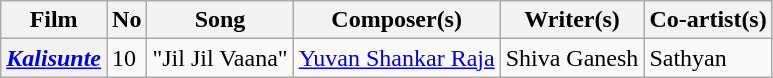<table class="wikitable sortable plainrowheaders">
<tr>
<th>Film</th>
<th>No</th>
<th>Song</th>
<th>Composer(s)</th>
<th>Writer(s)</th>
<th>Co-artist(s)</th>
</tr>
<tr>
<th><em><a href='#'>Kalisunte</a></em></th>
<td>10</td>
<td>"Jil Jil Vaana"</td>
<td><a href='#'>Yuvan Shankar Raja</a></td>
<td>Shiva Ganesh</td>
<td>Sathyan</td>
</tr>
</table>
